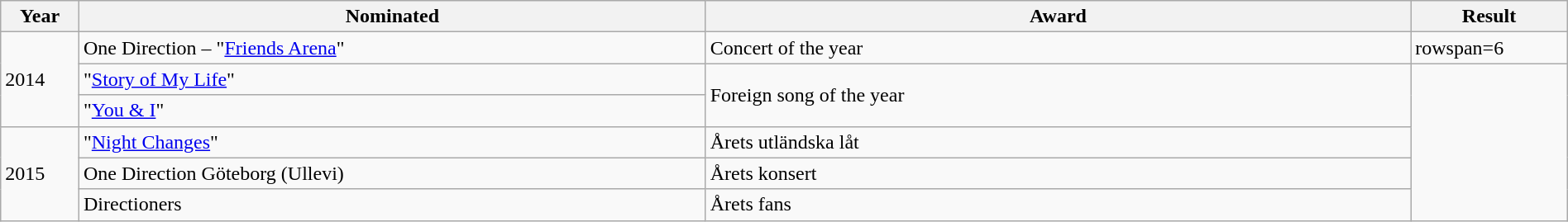<table class="wikitable" style="width:100%;">
<tr>
<th width=5%>Year</th>
<th style="width:40%;">Nominated</th>
<th style="width:45%;">Award</th>
<th style="width:10%;">Result</th>
</tr>
<tr>
<td rowspan="3">2014</td>
<td>One Direction – "<a href='#'>Friends Arena</a>"</td>
<td>Concert of the year</td>
<td>rowspan=6 </td>
</tr>
<tr>
<td>"<a href='#'>Story of My Life</a>"</td>
<td rowspan="2">Foreign song of the year</td>
</tr>
<tr>
<td>"<a href='#'>You & I</a>"</td>
</tr>
<tr>
<td rowspan="3">2015</td>
<td>"<a href='#'>Night Changes</a>"</td>
<td>Årets utländska låt</td>
</tr>
<tr>
<td>One Direction Göteborg (Ullevi)</td>
<td>Årets konsert</td>
</tr>
<tr>
<td>Directioners</td>
<td>Årets fans</td>
</tr>
</table>
